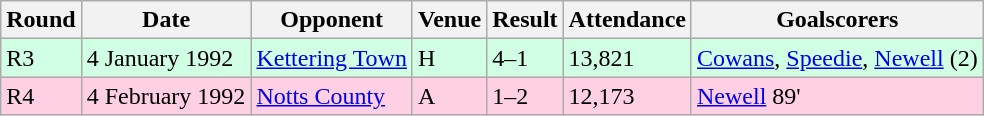<table class="wikitable">
<tr>
<th>Round</th>
<th>Date</th>
<th>Opponent</th>
<th>Venue</th>
<th>Result</th>
<th>Attendance</th>
<th>Goalscorers</th>
</tr>
<tr style="background-color: #d0ffe3;">
<td>R3</td>
<td>4 January 1992</td>
<td><a href='#'>Kettering Town</a></td>
<td>H</td>
<td>4–1</td>
<td>13,821</td>
<td><a href='#'>Cowans</a>, <a href='#'>Speedie</a>, <a href='#'>Newell</a> (2)</td>
</tr>
<tr style="background-color: #ffd0e3;">
<td>R4</td>
<td>4 February 1992</td>
<td><a href='#'>Notts County</a></td>
<td>A</td>
<td>1–2</td>
<td>12,173</td>
<td><a href='#'>Newell</a> 89'</td>
</tr>
</table>
